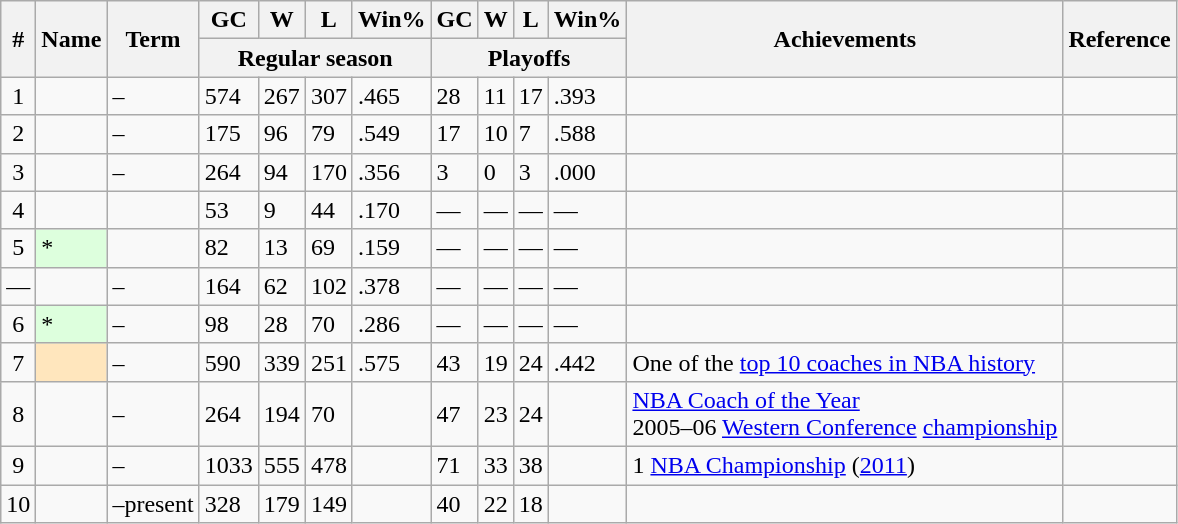<table class="wikitable sortable">
<tr>
<th rowspan="2">#</th>
<th rowspan="2">Name</th>
<th rowspan="2">Term</th>
<th>GC</th>
<th>W</th>
<th>L</th>
<th>Win%</th>
<th>GC</th>
<th>W</th>
<th>L</th>
<th>Win%</th>
<th rowspan="2" class=unsortable>Achievements</th>
<th rowspan="2" class=unsortable>Reference</th>
</tr>
<tr class="unsortable">
<th colspan="4">Regular season</th>
<th colspan="4">Playoffs</th>
</tr>
<tr>
<td align=center>1</td>
<td></td>
<td>–</td>
<td>574</td>
<td>267</td>
<td>307</td>
<td>.465</td>
<td>28</td>
<td>11</td>
<td>17</td>
<td>.393</td>
<td></td>
<td align=center></td>
</tr>
<tr>
<td align=center>2</td>
<td></td>
<td>–</td>
<td>175</td>
<td>96</td>
<td>79</td>
<td>.549</td>
<td>17</td>
<td>10</td>
<td>7</td>
<td>.588</td>
<td></td>
<td align=center></td>
</tr>
<tr>
<td align=center>3</td>
<td></td>
<td>–</td>
<td>264</td>
<td>94</td>
<td>170</td>
<td>.356</td>
<td>3</td>
<td>0</td>
<td>3</td>
<td>.000</td>
<td></td>
<td align=center></td>
</tr>
<tr>
<td align=center>4</td>
<td></td>
<td></td>
<td>53</td>
<td>9</td>
<td>44</td>
<td>.170</td>
<td>—</td>
<td>—</td>
<td>—</td>
<td>—</td>
<td></td>
<td align=center></td>
</tr>
<tr>
<td align=center>5</td>
<td style="background-color:#ddffdd">*</td>
<td></td>
<td>82</td>
<td>13</td>
<td>69</td>
<td>.159</td>
<td>—</td>
<td>—</td>
<td>—</td>
<td>—</td>
<td></td>
<td align=center></td>
</tr>
<tr>
<td align=center>—</td>
<td></td>
<td>–</td>
<td>164</td>
<td>62</td>
<td>102</td>
<td>.378</td>
<td>—</td>
<td>—</td>
<td>—</td>
<td>—</td>
<td></td>
<td align=center></td>
</tr>
<tr>
<td align=center>6</td>
<td style="background-color:#ddffdd">*</td>
<td>–</td>
<td>98</td>
<td>28</td>
<td>70</td>
<td>.286</td>
<td>—</td>
<td>—</td>
<td>—</td>
<td>—</td>
<td></td>
<td align=center></td>
</tr>
<tr>
<td align=center>7</td>
<td style="background-color:#FFE6BD"></td>
<td>–</td>
<td>590</td>
<td>339</td>
<td>251</td>
<td>.575</td>
<td>43</td>
<td>19</td>
<td>24</td>
<td>.442</td>
<td>One of the <a href='#'>top 10 coaches in NBA history</a></td>
<td align=center></td>
</tr>
<tr>
<td align=center>8</td>
<td></td>
<td>–</td>
<td>264</td>
<td>194</td>
<td>70</td>
<td></td>
<td>47</td>
<td>23</td>
<td>24</td>
<td></td>
<td> <a href='#'>NBA Coach of the Year</a><br>2005–06 <a href='#'>Western Conference</a> <a href='#'>championship</a></td>
<td align=center></td>
</tr>
<tr>
<td align=center>9</td>
<td></td>
<td>–</td>
<td>1033</td>
<td>555</td>
<td>478</td>
<td></td>
<td>71</td>
<td>33</td>
<td>38</td>
<td></td>
<td>1 <a href='#'>NBA Championship</a> (<a href='#'>2011</a>)</td>
<td align=center></td>
</tr>
<tr>
<td align=center>10</td>
<td></td>
<td>–present</td>
<td>328</td>
<td>179</td>
<td>149</td>
<td></td>
<td>40</td>
<td>22</td>
<td>18</td>
<td></td>
<td></td>
<td align=center></td>
</tr>
</table>
